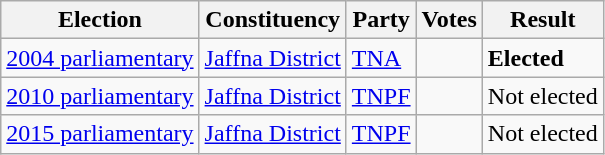<table class="wikitable" style="text-align:left;">
<tr>
<th scope=col>Election</th>
<th scope=col>Constituency</th>
<th scope=col>Party</th>
<th scope=col>Votes</th>
<th scope=col>Result</th>
</tr>
<tr>
<td><a href='#'>2004 parliamentary</a></td>
<td><a href='#'>Jaffna District</a></td>
<td><a href='#'>TNA</a></td>
<td align=right></td>
<td><strong>Elected</strong></td>
</tr>
<tr>
<td><a href='#'>2010 parliamentary</a></td>
<td><a href='#'>Jaffna District</a></td>
<td><a href='#'>TNPF</a></td>
<td></td>
<td>Not elected</td>
</tr>
<tr>
<td><a href='#'>2015 parliamentary</a></td>
<td><a href='#'>Jaffna District</a></td>
<td><a href='#'>TNPF</a></td>
<td></td>
<td>Not elected</td>
</tr>
</table>
